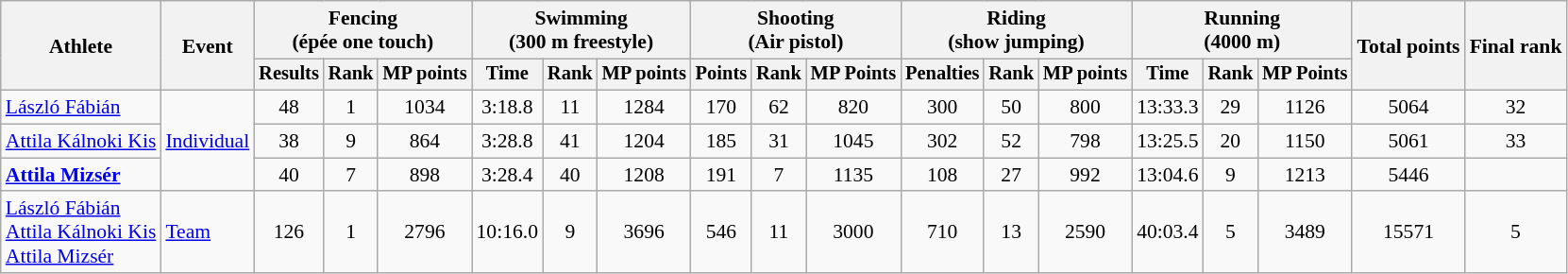<table class="wikitable" style="font-size:90%">
<tr>
<th rowspan="2">Athlete</th>
<th rowspan="2">Event</th>
<th colspan=3>Fencing<br><span>(épée one touch)</span></th>
<th colspan=3>Swimming<br><span>(300 m freestyle)</span></th>
<th colspan=3>Shooting<br><span>(Air pistol)</span></th>
<th colspan=3>Riding<br><span>(show jumping)</span></th>
<th colspan=3>Running<br><span>(4000 m)</span></th>
<th rowspan=2>Total points</th>
<th rowspan=2>Final rank</th>
</tr>
<tr style="font-size:95%">
<th>Results</th>
<th>Rank</th>
<th>MP points</th>
<th>Time</th>
<th>Rank</th>
<th>MP points</th>
<th>Points</th>
<th>Rank</th>
<th>MP Points</th>
<th>Penalties</th>
<th>Rank</th>
<th>MP points</th>
<th>Time</th>
<th>Rank</th>
<th>MP Points</th>
</tr>
<tr align=center>
<td align=left><a href='#'>László Fábián</a></td>
<td align=left rowspan=3><a href='#'>Individual</a></td>
<td>48</td>
<td>1</td>
<td>1034</td>
<td>3:18.8</td>
<td>11</td>
<td>1284</td>
<td>170</td>
<td>62</td>
<td>820</td>
<td>300</td>
<td>50</td>
<td>800</td>
<td>13:33.3</td>
<td>29</td>
<td>1126</td>
<td>5064</td>
<td>32</td>
</tr>
<tr align=center>
<td align=left><a href='#'>Attila Kálnoki Kis</a></td>
<td>38</td>
<td>9</td>
<td>864</td>
<td>3:28.8</td>
<td>41</td>
<td>1204</td>
<td>185</td>
<td>31</td>
<td>1045</td>
<td>302</td>
<td>52</td>
<td>798</td>
<td>13:25.5</td>
<td>20</td>
<td>1150</td>
<td>5061</td>
<td>33</td>
</tr>
<tr align=center>
<td align=left><strong><a href='#'>Attila Mizsér</a></strong></td>
<td>40</td>
<td>7</td>
<td>898</td>
<td>3:28.4</td>
<td>40</td>
<td>1208</td>
<td>191</td>
<td>7</td>
<td>1135</td>
<td>108</td>
<td>27</td>
<td>992</td>
<td>13:04.6</td>
<td>9</td>
<td>1213</td>
<td>5446</td>
<td></td>
</tr>
<tr align=center>
<td align=left><a href='#'>László Fábián</a><br><a href='#'>Attila Kálnoki Kis</a><br><a href='#'>Attila Mizsér</a></td>
<td align=left><a href='#'>Team</a></td>
<td>126</td>
<td>1</td>
<td>2796</td>
<td>10:16.0</td>
<td>9</td>
<td>3696</td>
<td>546</td>
<td>11</td>
<td>3000</td>
<td>710</td>
<td>13</td>
<td>2590</td>
<td>40:03.4</td>
<td>5</td>
<td>3489</td>
<td>15571</td>
<td>5</td>
</tr>
</table>
